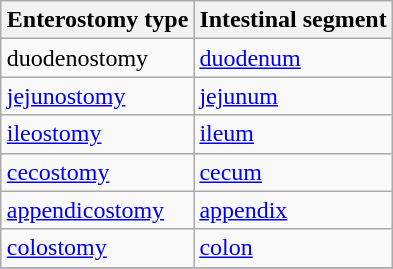<table class="wikitable sortable" align=right border="1">
<tr>
<th>Enterostomy type</th>
<th>Intestinal segment</th>
</tr>
<tr>
<td>duodenostomy</td>
<td><a href='#'>duodenum</a></td>
</tr>
<tr>
<td><a href='#'>jejunostomy</a></td>
<td><a href='#'>jejunum</a></td>
</tr>
<tr>
<td><a href='#'>ileostomy</a></td>
<td><a href='#'>ileum</a></td>
</tr>
<tr>
<td><a href='#'>cecostomy</a></td>
<td><a href='#'>cecum</a></td>
</tr>
<tr>
<td><a href='#'>appendicostomy</a></td>
<td><a href='#'>appendix</a></td>
</tr>
<tr>
<td><a href='#'>colostomy</a></td>
<td><a href='#'>colon</a></td>
</tr>
<tr>
</tr>
</table>
